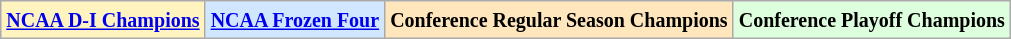<table class="wikitable">
<tr>
<td bgcolor="#FFF3BF"><small><strong><a href='#'>NCAA D-I Champions</a> </strong></small></td>
<td bgcolor="#D0E7FF"><small><strong><a href='#'>NCAA Frozen Four</a></strong></small></td>
<td bgcolor="#FFE6BD"><small><strong>Conference Regular Season Champions</strong></small></td>
<td bgcolor="#ddffdd"><small><strong>Conference Playoff Champions</strong></small></td>
</tr>
</table>
